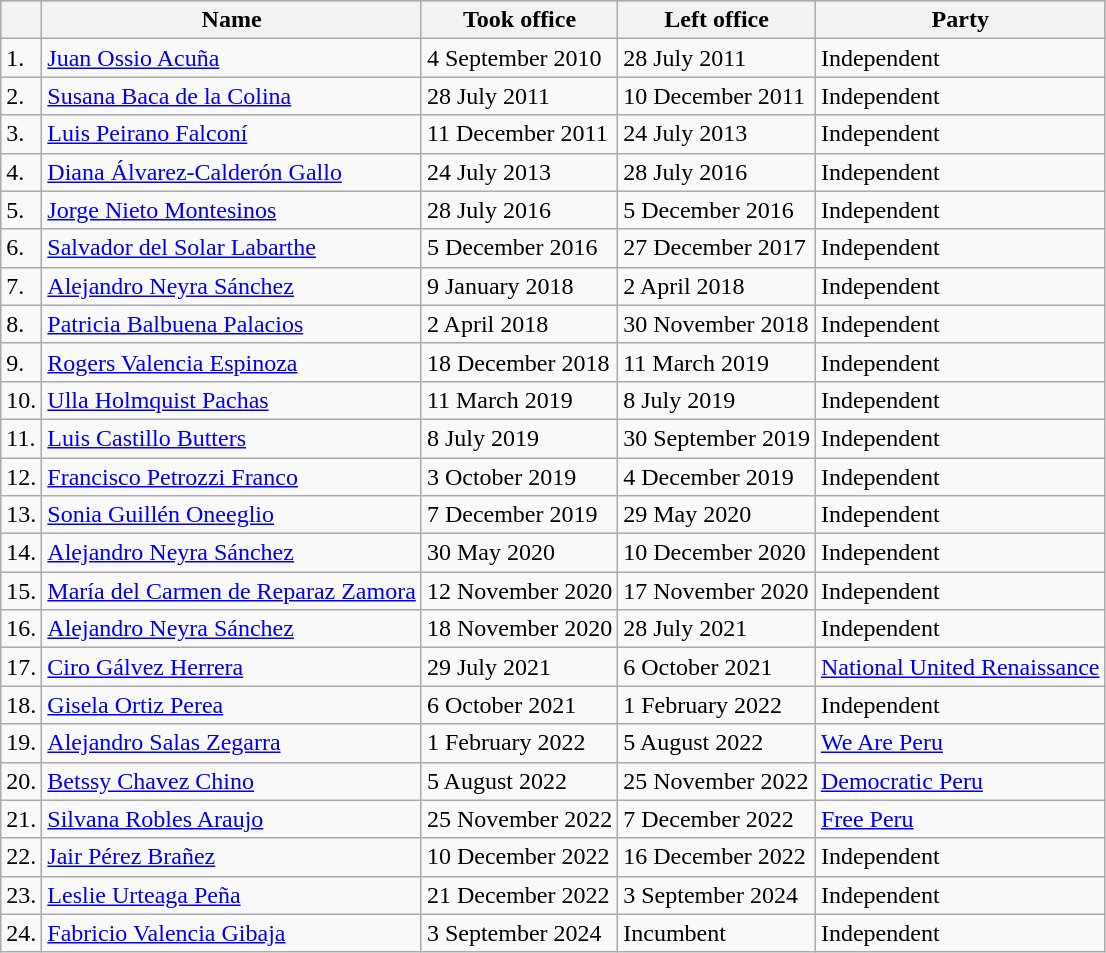<table class="wikitable sortable">
<tr bgcolor=lightgrey>
<th></th>
<th>Name</th>
<th class="unsortable">Took office</th>
<th class="unsortable">Left office</th>
<th>Party</th>
</tr>
<tr>
<td>1.</td>
<td><a href='#'>Juan Ossio Acuña</a></td>
<td>4 September 2010</td>
<td>28 July 2011</td>
<td>Independent</td>
</tr>
<tr>
<td>2.</td>
<td><a href='#'>Susana Baca de la Colina</a></td>
<td>28 July 2011</td>
<td>10 December 2011</td>
<td>Independent</td>
</tr>
<tr>
<td>3.</td>
<td><a href='#'>Luis Peirano Falconí</a></td>
<td>11 December 2011</td>
<td>24 July 2013</td>
<td>Independent</td>
</tr>
<tr>
<td>4.</td>
<td><a href='#'>Diana Álvarez-Calderón Gallo</a></td>
<td>24 July 2013</td>
<td>28 July 2016</td>
<td>Independent</td>
</tr>
<tr>
<td>5.</td>
<td><a href='#'>Jorge Nieto Montesinos</a></td>
<td>28 July 2016</td>
<td>5 December 2016</td>
<td>Independent</td>
</tr>
<tr>
<td>6.</td>
<td><a href='#'>Salvador del Solar Labarthe</a></td>
<td>5 December 2016</td>
<td>27 December 2017</td>
<td>Independent</td>
</tr>
<tr>
<td>7.</td>
<td><a href='#'>Alejandro Neyra Sánchez</a></td>
<td>9 January 2018</td>
<td>2 April 2018</td>
<td>Independent</td>
</tr>
<tr>
<td>8.</td>
<td><a href='#'>Patricia Balbuena Palacios</a></td>
<td>2 April 2018</td>
<td>30 November 2018</td>
<td>Independent</td>
</tr>
<tr>
<td>9.</td>
<td><a href='#'>Rogers Valencia Espinoza</a></td>
<td>18 December 2018</td>
<td>11 March 2019</td>
<td>Independent</td>
</tr>
<tr>
<td>10.</td>
<td><a href='#'>Ulla Holmquist Pachas</a></td>
<td>11 March 2019</td>
<td>8 July 2019</td>
<td>Independent</td>
</tr>
<tr>
<td>11.</td>
<td><a href='#'>Luis Castillo Butters</a></td>
<td>8 July 2019</td>
<td>30 September 2019</td>
<td>Independent</td>
</tr>
<tr>
<td>12.</td>
<td><a href='#'>Francisco Petrozzi Franco</a></td>
<td>3 October 2019</td>
<td>4 December 2019</td>
<td>Independent</td>
</tr>
<tr>
<td>13.</td>
<td><a href='#'>Sonia Guillén Oneeglio</a></td>
<td>7 December 2019</td>
<td>29 May 2020</td>
<td>Independent</td>
</tr>
<tr>
<td>14.</td>
<td><a href='#'>Alejandro Neyra Sánchez</a></td>
<td>30 May 2020</td>
<td>10 December 2020</td>
<td>Independent</td>
</tr>
<tr>
<td>15.</td>
<td><a href='#'>María del Carmen de Reparaz Zamora</a></td>
<td>12 November 2020</td>
<td>17 November 2020</td>
<td>Independent</td>
</tr>
<tr>
<td>16.</td>
<td><a href='#'>Alejandro Neyra Sánchez</a></td>
<td>18 November 2020</td>
<td>28 July 2021</td>
<td>Independent</td>
</tr>
<tr>
<td>17.</td>
<td><a href='#'>Ciro Gálvez Herrera</a></td>
<td>29 July 2021</td>
<td>6 October 2021</td>
<td><a href='#'>National United Renaissance</a></td>
</tr>
<tr>
<td>18.</td>
<td><a href='#'>Gisela Ortiz Perea</a></td>
<td>6 October 2021</td>
<td>1 February 2022</td>
<td>Independent</td>
</tr>
<tr>
<td>19.</td>
<td><a href='#'>Alejandro Salas Zegarra</a></td>
<td>1 February 2022</td>
<td>5 August 2022</td>
<td><a href='#'>We Are Peru</a></td>
</tr>
<tr>
<td>20.</td>
<td><a href='#'>Betssy Chavez Chino</a></td>
<td>5 August 2022</td>
<td>25 November 2022</td>
<td><a href='#'>Democratic Peru</a></td>
</tr>
<tr>
<td>21.</td>
<td><a href='#'>Silvana Robles Araujo</a></td>
<td>25 November 2022</td>
<td>7 December 2022</td>
<td><a href='#'>Free Peru</a></td>
</tr>
<tr>
<td>22.</td>
<td><a href='#'>Jair Pérez Brañez</a></td>
<td>10 December 2022</td>
<td>16 December 2022</td>
<td>Independent</td>
</tr>
<tr>
<td>23.</td>
<td><a href='#'>Leslie Urteaga Peña</a></td>
<td>21 December 2022</td>
<td>3 September 2024</td>
<td>Independent</td>
</tr>
<tr>
<td>24.</td>
<td><a href='#'>Fabricio Valencia Gibaja</a></td>
<td>3 September 2024</td>
<td>Incumbent</td>
<td>Independent</td>
</tr>
</table>
